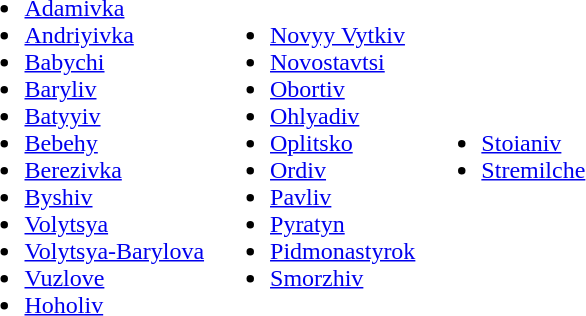<table>
<tr>
<td><br><ul><li><a href='#'>Adamivka</a> </li><li><a href='#'>Andriyivka</a> </li><li><a href='#'>Babychi</a> </li><li><a href='#'>Baryliv</a> </li><li><a href='#'>Batyyiv</a> </li><li><a href='#'>Bebehy</a> </li><li><a href='#'>Berezivka</a> </li><li><a href='#'>Byshiv</a> </li><li><a href='#'>Volytsya</a> </li><li><a href='#'>Volytsya-Barylova</a> </li><li><a href='#'>Vuzlove</a> </li><li><a href='#'>Hoholiv</a> </li></ul></td>
<td><br><ul><li><a href='#'>Novyy Vytkiv </a> </li><li><a href='#'>Novostavtsi</a> </li><li><a href='#'>Obortiv</a> </li><li><a href='#'>Ohlyadiv</a> </li><li><a href='#'>Oplitsko</a> </li><li><a href='#'>Ordiv</a> </li><li><a href='#'>Pavliv</a> </li><li><a href='#'>Pyratyn</a> </li><li><a href='#'>Pidmonastyrok</a> </li><li><a href='#'>Smorzhiv</a></li></ul></td>
<td><br><ul><li><a href='#'>Stoianiv</a> </li><li><a href='#'>Stremilche</a> </li></ul></td>
</tr>
</table>
